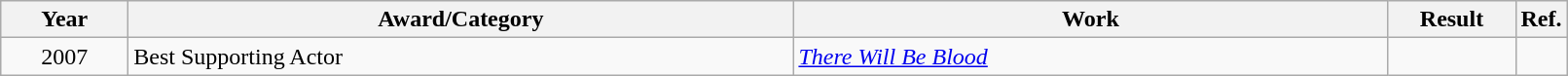<table class=wikitable>
<tr>
<th scope="col" style="width:5em;">Year</th>
<th scope="col" style="width:28em;">Award/Category</th>
<th scope="col" style="width:25em;">Work</th>
<th scope="col" style="width:5em;">Result</th>
<th>Ref.</th>
</tr>
<tr>
<td style="text-align:center;">2007</td>
<td>Best Supporting Actor</td>
<td><em><a href='#'>There Will Be Blood</a></em></td>
<td></td>
<td></td>
</tr>
</table>
